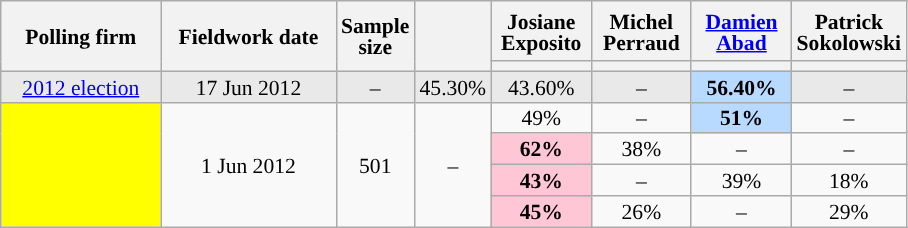<table class="wikitable sortable" style="text-align:center;font-size:90%;line-height:14px;">
<tr style="height:40px;">
<th style="width:100px;" rowspan="2">Polling firm</th>
<th style="width:110px;" rowspan="2">Fieldwork date</th>
<th style="width:35px;" rowspan="2">Sample<br>size</th>
<th style="width:30px;" rowspan="2"></th>
<th class="unsortable" style="width:60px;">Josiane Exposito<br></th>
<th class="unsortable" style="width:60px;">Michel Perraud<br></th>
<th class="unsortable" style="width:60px;"><a href='#'>Damien Abad</a><br></th>
<th class="unsortable" style="width:60px;">Patrick Sokolowski<br></th>
</tr>
<tr>
<th style="background:"></th>
<th style="background:"></th>
<th style="background:"></th>
<th style="background:"></th>
</tr>
<tr style="background:#E9E9E9;">
<td><a href='#'>2012 election</a></td>
<td data-sort-value="2012-06-17">17 Jun 2012</td>
<td>–</td>
<td>45.30%</td>
<td>43.60%</td>
<td>–</td>
<td style="background:#B9DAFF;"><strong>56.40%</strong></td>
<td>–</td>
</tr>
<tr>
<td rowspan="4" style="background:yellow;"></td>
<td rowspan="4" data-sort-value="2012-06-01">1 Jun 2012</td>
<td rowspan="4">501</td>
<td rowspan="4">–</td>
<td>49%</td>
<td>–</td>
<td style="background:#B9DAFF;"><strong>51%</strong></td>
<td>–</td>
</tr>
<tr>
<td style="background:#FFC6D5;"><strong>62%</strong></td>
<td>38%</td>
<td>–</td>
<td>–</td>
</tr>
<tr>
<td style="background:#FFC6D5;"><strong>43%</strong></td>
<td>–</td>
<td>39%</td>
<td>18%</td>
</tr>
<tr>
<td style="background:#FFC6D5;"><strong>45%</strong></td>
<td>26%</td>
<td>–</td>
<td>29%</td>
</tr>
</table>
